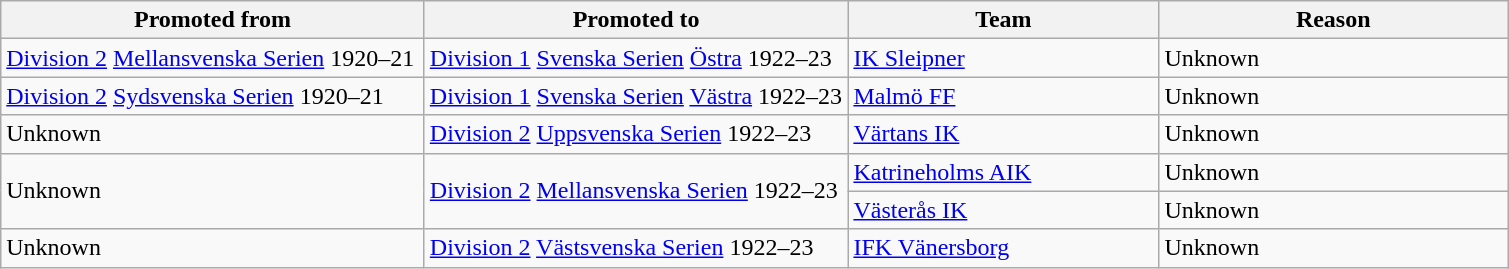<table class="wikitable" style="text-align: left;">
<tr>
<th style="width: 275px;">Promoted from</th>
<th style="width: 275px;">Promoted to</th>
<th style="width: 200px;">Team</th>
<th style="width: 225px;">Reason</th>
</tr>
<tr>
<td><a href='#'>Division 2</a> <a href='#'>Mellansvenska Serien</a> 1920–21</td>
<td><a href='#'>Division 1</a> <a href='#'>Svenska Serien</a> <a href='#'>Östra</a> 1922–23</td>
<td><a href='#'>IK Sleipner</a></td>
<td>Unknown</td>
</tr>
<tr>
<td><a href='#'>Division 2</a> <a href='#'>Sydsvenska Serien</a> 1920–21</td>
<td><a href='#'>Division 1</a> <a href='#'>Svenska Serien</a> <a href='#'>Västra</a> 1922–23</td>
<td><a href='#'>Malmö FF</a></td>
<td>Unknown</td>
</tr>
<tr>
<td>Unknown</td>
<td><a href='#'>Division 2</a> <a href='#'>Uppsvenska Serien</a> 1922–23</td>
<td><a href='#'>Värtans IK</a></td>
<td>Unknown</td>
</tr>
<tr>
<td rowspan=2>Unknown</td>
<td rowspan=2><a href='#'>Division 2</a> <a href='#'>Mellansvenska Serien</a> 1922–23</td>
<td><a href='#'>Katrineholms AIK</a></td>
<td>Unknown</td>
</tr>
<tr>
<td><a href='#'>Västerås IK</a></td>
<td>Unknown</td>
</tr>
<tr>
<td>Unknown</td>
<td><a href='#'>Division 2</a> <a href='#'>Västsvenska Serien</a> 1922–23</td>
<td><a href='#'>IFK Vänersborg</a></td>
<td>Unknown</td>
</tr>
</table>
